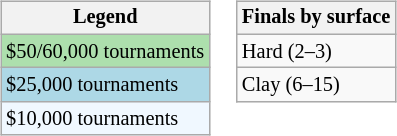<table>
<tr valign=top>
<td><br><table class=wikitable style=font-size:85%;>
<tr>
<th>Legend</th>
</tr>
<tr style="background:#addfad;">
<td>$50/60,000 tournaments</td>
</tr>
<tr style="background:lightblue;">
<td>$25,000 tournaments</td>
</tr>
<tr style="background:#f0f8ff;">
<td>$10,000 tournaments</td>
</tr>
</table>
</td>
<td><br><table class=wikitable style=font-size:85%;>
<tr>
<th>Finals by surface</th>
</tr>
<tr>
<td>Hard (2–3)</td>
</tr>
<tr>
<td>Clay (6–15)</td>
</tr>
</table>
</td>
</tr>
</table>
